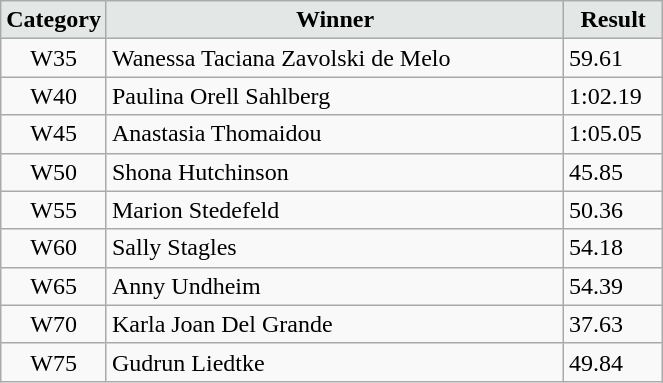<table class="wikitable" width=35%>
<tr>
<td width=15% align="center" bgcolor=#E3E7E6><strong>Category</strong></td>
<td align="center" bgcolor=#E3E7E6> <strong>Winner</strong></td>
<td width=15% align="center" bgcolor=#E3E7E6><strong>Result</strong></td>
</tr>
<tr>
<td align="center">W35</td>
<td> Wanessa Taciana Zavolski de Melo</td>
<td>59.61</td>
</tr>
<tr>
<td align="center">W40</td>
<td> Paulina Orell Sahlberg</td>
<td>1:02.19</td>
</tr>
<tr>
<td align="center">W45</td>
<td> Anastasia Thomaidou</td>
<td>1:05.05</td>
</tr>
<tr>
<td align="center">W50</td>
<td> Shona Hutchinson</td>
<td>45.85</td>
</tr>
<tr>
<td align="center">W55</td>
<td> Marion Stedefeld</td>
<td>50.36</td>
</tr>
<tr>
<td align="center">W60</td>
<td> Sally Stagles</td>
<td>54.18</td>
</tr>
<tr>
<td align="center">W65</td>
<td> Anny Undheim</td>
<td>54.39</td>
</tr>
<tr>
<td align="center">W70</td>
<td> Karla Joan Del Grande</td>
<td>37.63</td>
</tr>
<tr>
<td align="center">W75</td>
<td> Gudrun Liedtke</td>
<td>49.84</td>
</tr>
</table>
